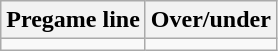<table class="wikitable">
<tr align="center">
<th style=>Pregame line</th>
<th style=>Over/under</th>
</tr>
<tr align="center">
<td></td>
<td></td>
</tr>
</table>
